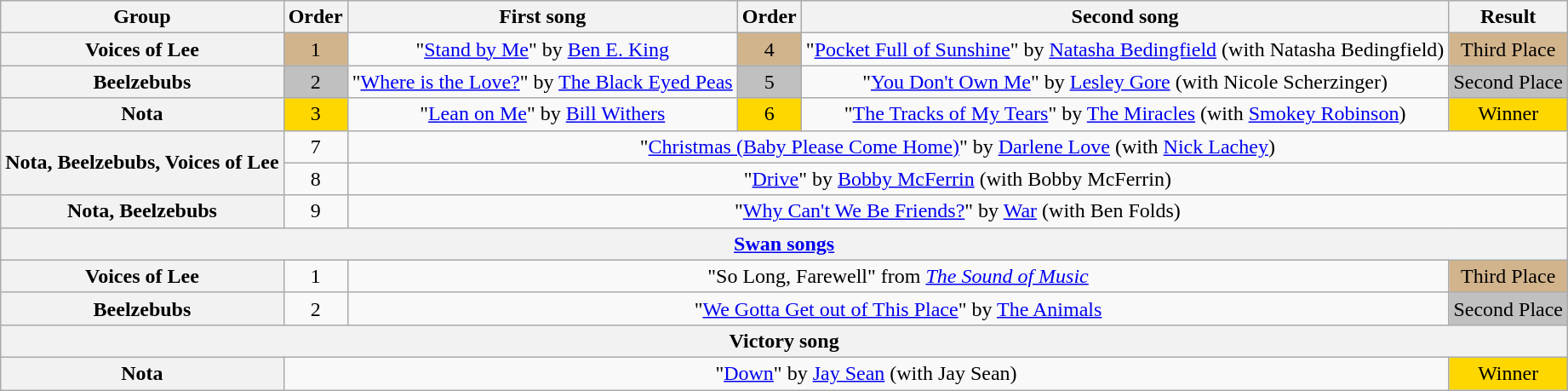<table class="wikitable plainrowheaders" style="text-align:center;">
<tr>
<th scope="col">Group</th>
<th scope="col">Order</th>
<th scope="col">First song</th>
<th scope="col">Order</th>
<th scope="col">Second song</th>
<th scope="col">Result</th>
</tr>
<tr>
<th scope="row">Voices of Lee</th>
<td style="background:tan; text-align:center;">1</td>
<td>"<a href='#'>Stand by Me</a>" by <a href='#'>Ben E. King</a></td>
<td style="background:tan; text-align:center;">4</td>
<td>"<a href='#'>Pocket Full of Sunshine</a>" by <a href='#'>Natasha Bedingfield</a> (with Natasha Bedingfield)</td>
<td style="background:tan; text-align:center;">Third Place</td>
</tr>
<tr>
<th scope="row">Beelzebubs</th>
<td style="background:silver; text-align:center;">2</td>
<td>"<a href='#'>Where is the Love?</a>" by <a href='#'>The Black Eyed Peas</a></td>
<td style="background:silver; text-align:center;">5</td>
<td>"<a href='#'>You Don't Own Me</a>" by <a href='#'>Lesley Gore</a> (with Nicole Scherzinger)</td>
<td style="background:silver; text-align:center;">Second Place</td>
</tr>
<tr>
<th scope="row">Nota</th>
<td style="background:gold; text-align:center;">3</td>
<td>"<a href='#'>Lean on Me</a>" by <a href='#'>Bill Withers</a></td>
<td style="background:gold; text-align:center;">6</td>
<td>"<a href='#'>The Tracks of My Tears</a>" by <a href='#'>The Miracles</a> (with <a href='#'>Smokey Robinson</a>)</td>
<td style="background:gold; text-align:center;">Winner</td>
</tr>
<tr>
<th scope="row" rowspan="2">Nota, Beelzebubs, Voices of Lee</th>
<td>7</td>
<td colspan="4">"<a href='#'>Christmas (Baby Please Come Home)</a>" by <a href='#'>Darlene Love</a> (with <a href='#'>Nick Lachey</a>)</td>
</tr>
<tr>
<td>8</td>
<td colspan="4">"<a href='#'>Drive</a>" by <a href='#'>Bobby McFerrin</a> (with Bobby McFerrin)</td>
</tr>
<tr>
<th scope="row">Nota, Beelzebubs</th>
<td>9</td>
<td colspan="4">"<a href='#'>Why Can't We Be Friends?</a>" by <a href='#'>War</a> (with Ben Folds)</td>
</tr>
<tr>
<th scope="col" colspan="6"><a href='#'>Swan songs</a></th>
</tr>
<tr>
<th scope="row">Voices of Lee</th>
<td>1</td>
<td colspan="3">"So Long, Farewell" from <em><a href='#'>The Sound of Music</a></em></td>
<td style="background:tan; text-align:center;">Third Place</td>
</tr>
<tr>
<th scope="row">Beelzebubs</th>
<td>2</td>
<td colspan="3">"<a href='#'>We Gotta Get out of This Place</a>" by <a href='#'>The Animals</a></td>
<td style="background:silver; text-align:center;">Second Place</td>
</tr>
<tr>
<th scope="col" colspan="6">Victory song</th>
</tr>
<tr>
<th scope="row">Nota</th>
<td colspan="4">"<a href='#'>Down</a>" by <a href='#'>Jay Sean</a> (with Jay Sean)</td>
<td style="background:gold; text-align:center;">Winner</td>
</tr>
</table>
